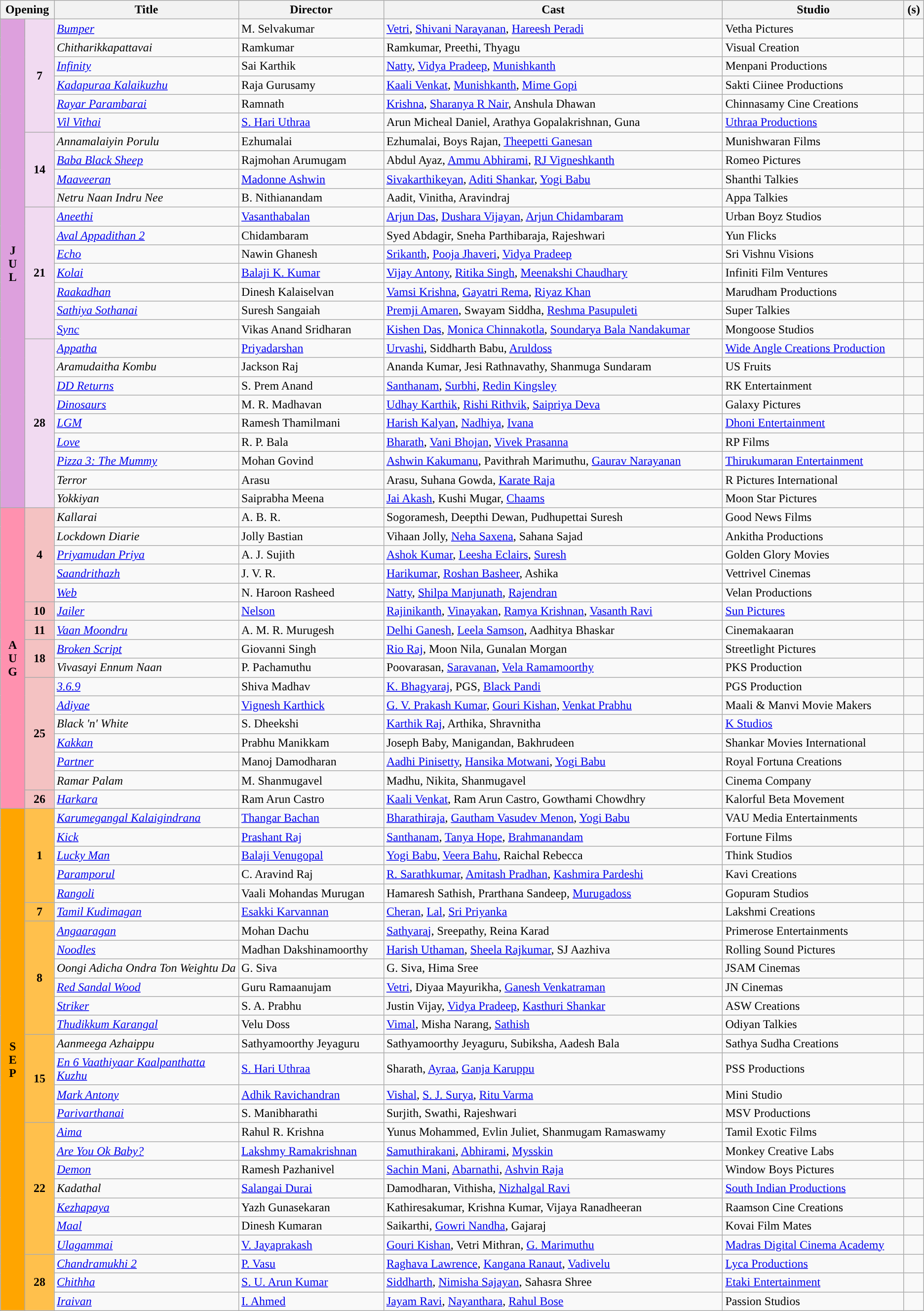<table class="wikitable sortable">
<tr>
<th colspan="2">Opening</th>
<th style="width:20%;">Title</th>
<th>Director</th>
<th>Cast</th>
<th>Studio</th>
<th class="unsortable">(s)</th>
</tr>
<tr>
<td rowspan="26" style="text-align:center; background:plum; textcolor:#000;"><strong>J<br>U<br>L</strong></td>
<td rowspan="6" style="text-align:center;background:#f1daf1;"><strong>7</strong></td>
<td><em><a href='#'>Bumper</a></em></td>
<td>M. Selvakumar</td>
<td><a href='#'>Vetri</a>, <a href='#'>Shivani Narayanan</a>, <a href='#'>Hareesh Peradi</a></td>
<td>Vetha Pictures</td>
<td style="text-align:center;"></td>
</tr>
<tr>
<td><em>Chitharikkapattavai</em></td>
<td>Ramkumar</td>
<td>Ramkumar, Preethi, Thyagu</td>
<td>Visual Creation</td>
<td></td>
</tr>
<tr>
<td><em><a href='#'>Infinity</a></em></td>
<td>Sai Karthik</td>
<td><a href='#'>Natty</a>, <a href='#'>Vidya Pradeep</a>, <a href='#'>Munishkanth</a></td>
<td>Menpani Productions</td>
<td style="text-align:center;"></td>
</tr>
<tr>
<td><em><a href='#'>Kadapuraa Kalaikuzhu</a></em></td>
<td>Raja Gurusamy</td>
<td><a href='#'>Kaali Venkat</a>, <a href='#'>Munishkanth</a>, <a href='#'>Mime Gopi</a></td>
<td>Sakti Ciinee Productions</td>
<td style="text-align:center;"></td>
</tr>
<tr>
<td><em><a href='#'>Rayar Parambarai</a></em></td>
<td>Ramnath</td>
<td><a href='#'>Krishna</a>, <a href='#'>Sharanya R Nair</a>, Anshula Dhawan</td>
<td>Chinnasamy Cine Creations</td>
<td style="text-align:center;"></td>
</tr>
<tr>
<td><em><a href='#'>Vil Vithai</a></em></td>
<td><a href='#'>S. Hari Uthraa</a></td>
<td>Arun Micheal Daniel, Arathya Gopalakrishnan, Guna</td>
<td><a href='#'>Uthraa Productions</a></td>
<td style="text-align:center;"></td>
</tr>
<tr>
<td rowspan="4" style="text-align:center;background:#f1daf1;"><strong>14</strong></td>
<td><em>Annamalaiyin Porulu</em></td>
<td>Ezhumalai</td>
<td>Ezhumalai, Boys Rajan, <a href='#'>Theepetti Ganesan</a></td>
<td>Munishwaran Films</td>
<td style="text-align:center;"></td>
</tr>
<tr>
<td><em><a href='#'>Baba Black Sheep</a></em></td>
<td>Rajmohan Arumugam</td>
<td>Abdul Ayaz, <a href='#'>Ammu Abhirami</a>, <a href='#'>RJ Vigneshkanth</a></td>
<td>Romeo Pictures</td>
<td style="text-align:center;"></td>
</tr>
<tr>
<td><em><a href='#'>Maaveeran</a></em></td>
<td><a href='#'>Madonne Ashwin</a></td>
<td><a href='#'>Sivakarthikeyan</a>, <a href='#'>Aditi Shankar</a>, <a href='#'>Yogi Babu</a></td>
<td>Shanthi Talkies</td>
<td style="text-align:center;"></td>
</tr>
<tr>
<td><em>Netru Naan Indru Nee</em></td>
<td>B. Nithianandam</td>
<td>Aadit, Vinitha, Aravindraj</td>
<td>Appa Talkies</td>
<td></td>
</tr>
<tr>
<td rowspan="7" style="text-align:center;background:#f1daf1;"><strong>21</strong></td>
<td><em><a href='#'>Aneethi</a></em></td>
<td><a href='#'>Vasanthabalan</a></td>
<td><a href='#'>Arjun Das</a>, <a href='#'>Dushara Vijayan</a>, <a href='#'>Arjun Chidambaram</a></td>
<td>Urban Boyz Studios</td>
<td style="text-align:center;"></td>
</tr>
<tr>
<td><em><a href='#'>Aval Appadithan 2</a></em></td>
<td>Chidambaram</td>
<td>Syed Abdagir, Sneha Parthibaraja, Rajeshwari</td>
<td>Yun Flicks</td>
<td style="text-align:center;"></td>
</tr>
<tr>
<td><em><a href='#'>Echo</a></em></td>
<td>Nawin Ghanesh</td>
<td><a href='#'>Srikanth</a>, <a href='#'>Pooja Jhaveri</a>, <a href='#'>Vidya Pradeep</a></td>
<td>Sri Vishnu Visions</td>
<td style="text-align:center;"></td>
</tr>
<tr>
<td><em><a href='#'>Kolai</a></em></td>
<td><a href='#'>Balaji K. Kumar</a></td>
<td><a href='#'>Vijay Antony</a>, <a href='#'>Ritika Singh</a>, <a href='#'>Meenakshi Chaudhary</a></td>
<td>Infiniti Film Ventures</td>
<td style="text-align:center;"></td>
</tr>
<tr>
<td><em><a href='#'>Raakadhan</a></em></td>
<td>Dinesh Kalaiselvan</td>
<td><a href='#'>Vamsi Krishna</a>, <a href='#'>Gayatri Rema</a>, <a href='#'>Riyaz Khan</a></td>
<td>Marudham Productions</td>
<td style="text-align:center;"></td>
</tr>
<tr>
<td><em><a href='#'>Sathiya Sothanai</a></em></td>
<td>Suresh Sangaiah</td>
<td><a href='#'>Premji Amaren</a>, Swayam Siddha, <a href='#'>Reshma Pasupuleti</a></td>
<td>Super Talkies</td>
<td style="text-align:center;"></td>
</tr>
<tr>
<td><em><a href='#'>Sync</a></em></td>
<td>Vikas Anand Sridharan</td>
<td><a href='#'>Kishen Das</a>, <a href='#'>Monica Chinnakotla</a>, <a href='#'>Soundarya Bala Nandakumar</a></td>
<td>Mongoose Studios</td>
<td style="text-align:center;"></td>
</tr>
<tr>
<td rowspan="9" style="text-align:center;background:#f1daf1;"><strong>28</strong></td>
<td><em><a href='#'>Appatha</a></em></td>
<td><a href='#'>Priyadarshan</a></td>
<td><a href='#'>Urvashi</a>, Siddharth Babu, <a href='#'>Aruldoss</a></td>
<td><a href='#'>Wide Angle Creations Production</a></td>
<td style="text-align:center;"></td>
</tr>
<tr>
<td><em>Aramudaitha Kombu</em></td>
<td>Jackson Raj</td>
<td>Ananda Kumar, Jesi Rathnavathy, Shanmuga Sundaram</td>
<td>US Fruits</td>
<td></td>
</tr>
<tr>
<td><em><a href='#'>DD Returns</a></em></td>
<td>S. Prem Anand</td>
<td><a href='#'>Santhanam</a>, <a href='#'>Surbhi</a>, <a href='#'>Redin Kingsley</a></td>
<td>RK Entertainment</td>
<td style="text-align:center;"></td>
</tr>
<tr>
<td><em><a href='#'>Dinosaurs</a></em></td>
<td>M. R. Madhavan</td>
<td><a href='#'>Udhay Karthik</a>, <a href='#'>Rishi Rithvik</a>, <a href='#'>Saipriya Deva</a></td>
<td>Galaxy Pictures</td>
<td style="text-align:center;"></td>
</tr>
<tr>
<td><em><a href='#'>LGM</a></em></td>
<td>Ramesh Thamilmani</td>
<td><a href='#'>Harish Kalyan</a>, <a href='#'>Nadhiya</a>, <a href='#'>Ivana</a></td>
<td><a href='#'>Dhoni Entertainment</a></td>
<td style="text-align:center;"></td>
</tr>
<tr>
<td><em><a href='#'>Love</a></em></td>
<td>R. P. Bala</td>
<td><a href='#'>Bharath</a>, <a href='#'>Vani Bhojan</a>, <a href='#'>Vivek Prasanna</a></td>
<td>RP Films</td>
<td style="text-align:center;"></td>
</tr>
<tr>
<td><em><a href='#'>Pizza 3: The Mummy</a></em></td>
<td>Mohan Govind</td>
<td><a href='#'>Ashwin Kakumanu</a>, Pavithrah Marimuthu, <a href='#'>Gaurav Narayanan</a></td>
<td><a href='#'>Thirukumaran Entertainment</a></td>
<td style="text-align:center;"></td>
</tr>
<tr>
<td><em>Terror</em></td>
<td>Arasu</td>
<td>Arasu, Suhana Gowda, <a href='#'>Karate Raja</a></td>
<td>R Pictures International</td>
<td></td>
</tr>
<tr>
<td><em>Yokkiyan</em></td>
<td>Saiprabha Meena</td>
<td><a href='#'>Jai Akash</a>, Kushi Mugar, <a href='#'>Chaams</a></td>
<td>Moon Star Pictures</td>
<td></td>
</tr>
<tr>
<td rowspan="16" style="text-align:center; background:#ff91af; textcolor:#000;"><strong>A<br>U<br>G</strong></td>
<td rowspan="5" style="text-align:center;background:#f4c2c2;"><strong>4</strong></td>
<td><em>Kallarai</em></td>
<td>A. B. R.</td>
<td>Sogoramesh, Deepthi Dewan, Pudhupettai Suresh</td>
<td>Good News Films</td>
<td style="text-align:center;"></td>
</tr>
<tr>
<td><em>Lockdown Diarie</em></td>
<td>Jolly Bastian</td>
<td>Vihaan Jolly, <a href='#'>Neha Saxena</a>, Sahana Sajad</td>
<td>Ankitha Productions</td>
<td></td>
</tr>
<tr>
<td><em><a href='#'>Priyamudan Priya</a></em></td>
<td>A. J. Sujith</td>
<td><a href='#'>Ashok Kumar</a>, <a href='#'>Leesha Eclairs</a>, <a href='#'>Suresh</a></td>
<td>Golden Glory Movies</td>
<td style="text-align:center;"></td>
</tr>
<tr>
<td><em><a href='#'>Saandrithazh</a></em></td>
<td>J. V. R.</td>
<td><a href='#'>Harikumar</a>, <a href='#'>Roshan Basheer</a>, Ashika</td>
<td>Vettrivel Cinemas</td>
<td style="text-align:center;"></td>
</tr>
<tr>
<td><em><a href='#'>Web</a></em></td>
<td>N. Haroon Rasheed</td>
<td><a href='#'>Natty</a>, <a href='#'>Shilpa Manjunath</a>, <a href='#'>Rajendran</a></td>
<td>Velan Productions</td>
<td style="text-align:center;"></td>
</tr>
<tr>
<td rowspan="1" style="text-align:center;background:#f4c2c2;"><strong>10</strong></td>
<td><em><a href='#'>Jailer</a></em></td>
<td><a href='#'>Nelson</a></td>
<td><a href='#'>Rajinikanth</a>, <a href='#'>Vinayakan</a>, <a href='#'>Ramya Krishnan</a>, <a href='#'>Vasanth Ravi</a></td>
<td><a href='#'>Sun Pictures</a></td>
<td style="text-align:center;"></td>
</tr>
<tr>
<td rowspan="1" style="text-align:center;background:#f4c2c2;"><strong>11</strong></td>
<td><em><a href='#'>Vaan Moondru</a></em></td>
<td>A. M. R. Murugesh</td>
<td><a href='#'>Delhi Ganesh</a>, <a href='#'>Leela Samson</a>, Aadhitya Bhaskar</td>
<td>Cinemakaaran</td>
<td style="text-align:center;"></td>
</tr>
<tr>
<td rowspan="2" style="text-align:center;background:#f4c2c2;"><strong>18</strong></td>
<td><em><a href='#'>Broken Script</a></em></td>
<td>Giovanni Singh</td>
<td><a href='#'>Rio Raj</a>, Moon Nila, Gunalan Morgan</td>
<td>Streetlight Pictures</td>
<td style="text-align:center;"></td>
</tr>
<tr>
<td><em>Vivasayi Ennum Naan</em></td>
<td>P. Pachamuthu</td>
<td>Poovarasan, <a href='#'>Saravanan</a>, <a href='#'>Vela Ramamoorthy</a></td>
<td>PKS Production</td>
<td></td>
</tr>
<tr>
<td rowspan="6" style="text-align:center;background:#f4c2c2;"><strong>25</strong></td>
<td><em><a href='#'>3.6.9</a></em></td>
<td>Shiva Madhav</td>
<td><a href='#'>K. Bhagyaraj</a>, PGS, <a href='#'>Black Pandi</a></td>
<td>PGS Production</td>
<td style="text-align:center;"></td>
</tr>
<tr>
<td><em><a href='#'>Adiyae</a></em></td>
<td><a href='#'>Vignesh Karthick</a></td>
<td><a href='#'>G. V. Prakash Kumar</a>, <a href='#'>Gouri Kishan</a>, <a href='#'>Venkat Prabhu</a></td>
<td>Maali & Manvi Movie Makers</td>
<td style="text-align:center;"></td>
</tr>
<tr>
<td><em>Black 'n' White</em></td>
<td>S. Dheekshi</td>
<td><a href='#'>Karthik Raj</a>, Arthika, Shravnitha</td>
<td><a href='#'>K Studios</a></td>
<td></td>
</tr>
<tr>
<td><em><a href='#'>Kakkan</a></em></td>
<td>Prabhu Manikkam</td>
<td>Joseph Baby, Manigandan, Bakhrudeen</td>
<td>Shankar Movies International</td>
<td style="text-align:center;"></td>
</tr>
<tr>
<td><em><a href='#'>Partner</a></em></td>
<td>Manoj Damodharan</td>
<td><a href='#'>Aadhi Pinisetty</a>, <a href='#'>Hansika Motwani</a>, <a href='#'>Yogi Babu</a></td>
<td>Royal Fortuna Creations</td>
<td style="text-align:center;"></td>
</tr>
<tr>
<td><em>Ramar Palam</em></td>
<td>M. Shanmugavel</td>
<td>Madhu, Nikita, Shanmugavel</td>
<td>Cinema Company</td>
<td></td>
</tr>
<tr>
<td rowspan="1" style="text-align:center;background:#f4c2c2;"><strong>26</strong></td>
<td><em><a href='#'>Harkara</a></em></td>
<td>Ram Arun Castro</td>
<td><a href='#'>Kaali Venkat</a>, Ram Arun Castro, Gowthami Chowdhry</td>
<td>Kalorful Beta Movement</td>
<td style="text-align:center;"></td>
</tr>
<tr>
<td rowspan="26" style="text-align:center; background:orange; textcolor:#000;"><strong>S<br>E<br>P</strong></td>
<td rowspan="5" style="text-align:center; textcolor:#000; background:#ffc04c;"><strong>1</strong></td>
<td><em><a href='#'>Karumegangal Kalaigindrana</a></em></td>
<td><a href='#'>Thangar Bachan</a></td>
<td><a href='#'>Bharathiraja</a>, <a href='#'>Gautham Vasudev Menon</a>, <a href='#'>Yogi Babu</a></td>
<td>VAU Media Entertainments</td>
<td style="text-align:center;"></td>
</tr>
<tr>
<td><em><a href='#'>Kick</a></em></td>
<td><a href='#'>Prashant Raj</a></td>
<td><a href='#'>Santhanam</a>, <a href='#'>Tanya Hope</a>, <a href='#'>Brahmanandam</a></td>
<td>Fortune Films</td>
<td style="text-align:center;"></td>
</tr>
<tr>
<td><em><a href='#'>Lucky Man</a></em></td>
<td><a href='#'>Balaji Venugopal</a></td>
<td><a href='#'>Yogi Babu</a>, <a href='#'>Veera Bahu</a>, Raichal Rebecca</td>
<td>Think Studios</td>
<td style="text-align:center;"></td>
</tr>
<tr>
<td><em><a href='#'>Paramporul</a></em></td>
<td>C. Aravind Raj</td>
<td><a href='#'>R. Sarathkumar</a>, <a href='#'>Amitash Pradhan</a>, <a href='#'>Kashmira Pardeshi</a></td>
<td>Kavi Creations</td>
<td style="text-align:center;"></td>
</tr>
<tr>
<td><em><a href='#'>Rangoli</a></em></td>
<td>Vaali Mohandas Murugan</td>
<td>Hamaresh Sathish, Prarthana Sandeep, <a href='#'>Murugadoss</a></td>
<td>Gopuram Studios</td>
<td style="text-align:center;"></td>
</tr>
<tr>
<td rowspan="1" style="text-align:center; textcolor:#000; background:#ffc04c;"><strong>7</strong></td>
<td><em><a href='#'>Tamil Kudimagan</a></em></td>
<td><a href='#'>Esakki Karvannan</a></td>
<td><a href='#'>Cheran</a>, <a href='#'>Lal</a>, <a href='#'>Sri Priyanka</a></td>
<td>Lakshmi Creations</td>
<td style="text-align:center;"></td>
</tr>
<tr>
<td rowspan="6" style="text-align:center; textcolor:#000; background:#ffc04c;"><strong>8</strong></td>
<td><em><a href='#'>Angaaragan</a></em></td>
<td>Mohan Dachu</td>
<td><a href='#'>Sathyaraj</a>, Sreepathy, Reina Karad</td>
<td>Primerose Entertainments</td>
<td style="text-align:center;"></td>
</tr>
<tr>
<td><em><a href='#'>Noodles</a></em></td>
<td>Madhan Dakshinamoorthy</td>
<td><a href='#'>Harish Uthaman</a>, <a href='#'>Sheela Rajkumar</a>, SJ Aazhiva</td>
<td>Rolling Sound Pictures</td>
<td style="text-align:center;"></td>
</tr>
<tr>
<td><em>Oongi Adicha Ondra Ton Weightu Da</em></td>
<td>G. Siva</td>
<td>G. Siva, Hima Sree</td>
<td>JSAM Cinemas</td>
<td></td>
</tr>
<tr>
<td><em><a href='#'>Red Sandal Wood</a></em></td>
<td>Guru Ramaanujam</td>
<td><a href='#'>Vetri</a>, Diyaa Mayurikha, <a href='#'>Ganesh Venkatraman</a></td>
<td>JN Cinemas</td>
<td style="text-align:center;"></td>
</tr>
<tr>
<td><em><a href='#'>Striker</a></em></td>
<td>S. A. Prabhu</td>
<td>Justin Vijay, <a href='#'>Vidya Pradeep</a>, <a href='#'>Kasthuri Shankar</a></td>
<td>ASW Creations</td>
<td style="text-align:center;"></td>
</tr>
<tr>
<td><em><a href='#'>Thudikkum Karangal</a></em></td>
<td>Velu Doss</td>
<td><a href='#'>Vimal</a>, Misha Narang, <a href='#'>Sathish</a></td>
<td>Odiyan Talkies</td>
<td style="text-align:center;"></td>
</tr>
<tr>
<td rowspan="4" style="text-align:center; textcolor:#000; background:#ffc04c;"><strong>15</strong></td>
<td><em>Aanmeega Azhaippu</em></td>
<td>Sathyamoorthy Jeyaguru</td>
<td>Sathyamoorthy Jeyaguru, Subiksha, Aadesh Bala</td>
<td>Sathya Sudha Creations</td>
<td></td>
</tr>
<tr>
<td><em><a href='#'>En 6 Vaathiyaar Kaalpanthatta Kuzhu</a></em></td>
<td><a href='#'>S. Hari Uthraa</a></td>
<td>Sharath, <a href='#'>Ayraa</a>, <a href='#'>Ganja Karuppu</a></td>
<td>PSS Productions</td>
<td style="text-align:center;"></td>
</tr>
<tr>
<td><em><a href='#'>Mark Antony</a></em></td>
<td><a href='#'>Adhik Ravichandran</a></td>
<td><a href='#'>Vishal</a>, <a href='#'>S. J. Surya</a>, <a href='#'>Ritu Varma</a></td>
<td>Mini Studio</td>
<td style="text-align:center;"></td>
</tr>
<tr>
<td><em><a href='#'>Parivarthanai</a></em></td>
<td>S. Manibharathi</td>
<td>Surjith, Swathi, Rajeshwari</td>
<td>MSV Productions</td>
<td style="text-align:center;"></td>
</tr>
<tr>
<td rowspan="7" style="text-align:center; textcolor:#000; background:#ffc04c;"><strong>22</strong></td>
<td><em><a href='#'>Aima</a></em></td>
<td>Rahul R. Krishna</td>
<td>Yunus Mohammed, Evlin Juliet, Shanmugam Ramaswamy</td>
<td>Tamil Exotic Films</td>
<td style="text-align:center;"></td>
</tr>
<tr>
<td><em><a href='#'>Are You Ok Baby?</a></em></td>
<td><a href='#'>Lakshmy Ramakrishnan</a></td>
<td><a href='#'>Samuthirakani</a>, <a href='#'>Abhirami</a>, <a href='#'>Mysskin</a></td>
<td>Monkey Creative Labs</td>
<td style="text-align:center;"></td>
</tr>
<tr>
<td><em><a href='#'>Demon</a></em></td>
<td>Ramesh Pazhanivel</td>
<td><a href='#'>Sachin Mani</a>, <a href='#'>Abarnathi</a>, <a href='#'>Ashvin Raja</a></td>
<td>Window Boys Pictures</td>
<td style="text-align:center;"></td>
</tr>
<tr>
<td><em>Kadathal</em></td>
<td><a href='#'>Salangai Durai</a></td>
<td>Damodharan, Vithisha, <a href='#'>Nizhalgal Ravi</a></td>
<td><a href='#'>South Indian Productions</a></td>
<td></td>
</tr>
<tr>
<td><em><a href='#'>Kezhapaya</a></em></td>
<td>Yazh Gunasekaran</td>
<td>Kathiresakumar, Krishna Kumar, Vijaya Ranadheeran</td>
<td>Raamson Cine Creations</td>
<td></td>
</tr>
<tr>
<td><em><a href='#'>Maal</a></em></td>
<td>Dinesh Kumaran</td>
<td>Saikarthi, <a href='#'>Gowri Nandha</a>, Gajaraj</td>
<td>Kovai Film Mates</td>
<td style="text-align:center;"></td>
</tr>
<tr>
<td><em><a href='#'>Ulagammai</a></em></td>
<td><a href='#'>V. Jayaprakash</a></td>
<td><a href='#'>Gouri Kishan</a>, Vetri Mithran, <a href='#'>G. Marimuthu</a></td>
<td><a href='#'>Madras Digital Cinema Academy</a></td>
<td style="text-align:center;"></td>
</tr>
<tr>
<td rowspan="3" style="text-align:center; textcolor:#000; background:#ffc04c;"><strong>28</strong></td>
<td><em><a href='#'>Chandramukhi 2</a></em></td>
<td><a href='#'>P. Vasu</a></td>
<td><a href='#'>Raghava Lawrence</a>, <a href='#'>Kangana Ranaut</a>, <a href='#'>Vadivelu</a></td>
<td><a href='#'>Lyca Productions</a></td>
<td style="text-align:center;"></td>
</tr>
<tr>
<td><em><a href='#'>Chithha</a></em></td>
<td><a href='#'>S. U. Arun Kumar</a></td>
<td><a href='#'>Siddharth</a>, <a href='#'>Nimisha Sajayan</a>, Sahasra Shree</td>
<td><a href='#'>Etaki Entertainment</a></td>
<td style="text-align:center;"></td>
</tr>
<tr>
<td><em><a href='#'>Iraivan</a></em></td>
<td><a href='#'>I. Ahmed</a></td>
<td><a href='#'>Jayam Ravi</a>, <a href='#'>Nayanthara</a>, <a href='#'>Rahul Bose</a></td>
<td>Passion Studios</td>
<td style="text-align:center;"></td>
</tr>
</table>
